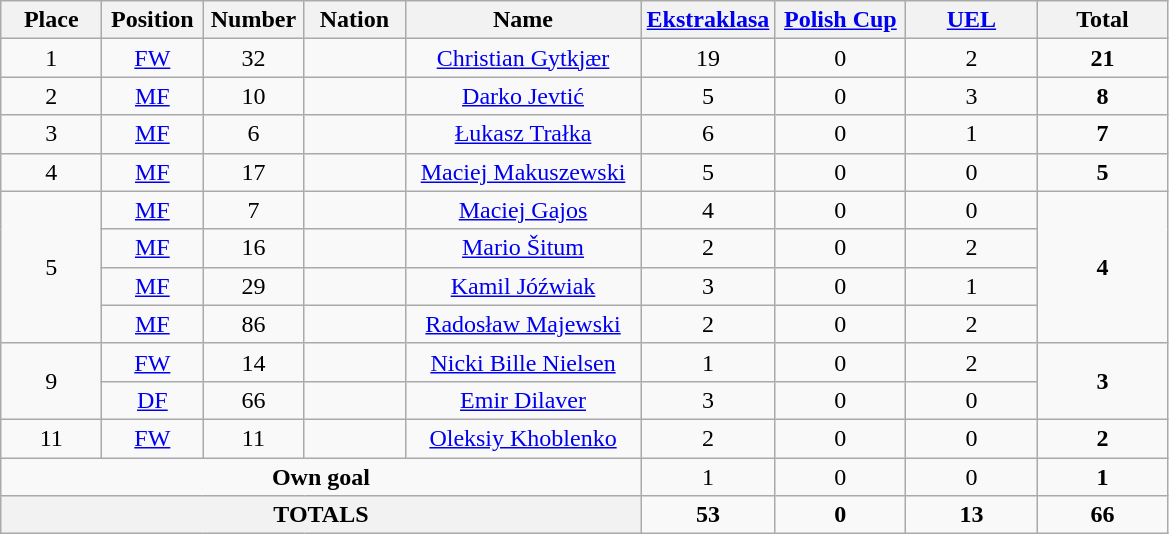<table class="wikitable" style="font-size: 100%; text-align: center;">
<tr>
<th width=60>Place</th>
<th width=60>Position</th>
<th width=60>Number</th>
<th width=60>Nation</th>
<th width=150>Name</th>
<th width=80><a href='#'>Ekstraklasa</a></th>
<th width=80><a href='#'>Polish Cup</a></th>
<th width=80><a href='#'>UEL</a></th>
<th width=80>Total</th>
</tr>
<tr>
<td rowspan=1>1</td>
<td><a href='#'>FW</a></td>
<td>32</td>
<td></td>
<td><a href='#'>Christian Gytkjær</a></td>
<td>19</td>
<td>0</td>
<td>2</td>
<td rowspan=1><strong>21</strong></td>
</tr>
<tr>
<td rowspan=1>2</td>
<td><a href='#'>MF</a></td>
<td>10</td>
<td></td>
<td><a href='#'>Darko Jevtić</a></td>
<td>5</td>
<td>0</td>
<td>3</td>
<td rowspan=1><strong>8</strong></td>
</tr>
<tr>
<td rowspan=1>3</td>
<td><a href='#'>MF</a></td>
<td>6</td>
<td></td>
<td><a href='#'>Łukasz Trałka</a></td>
<td>6</td>
<td>0</td>
<td>1</td>
<td rowspan=1><strong>7</strong></td>
</tr>
<tr>
<td rowspan=1>4</td>
<td><a href='#'>MF</a></td>
<td>17</td>
<td></td>
<td><a href='#'>Maciej Makuszewski</a></td>
<td>5</td>
<td>0</td>
<td>0</td>
<td rowspan=1><strong>5</strong></td>
</tr>
<tr>
<td rowspan=4>5</td>
<td><a href='#'>MF</a></td>
<td>7</td>
<td></td>
<td><a href='#'>Maciej Gajos</a></td>
<td>4</td>
<td>0</td>
<td>0</td>
<td rowspan=4><strong>4</strong></td>
</tr>
<tr>
<td><a href='#'>MF</a></td>
<td>16</td>
<td></td>
<td><a href='#'>Mario Šitum</a></td>
<td>2</td>
<td>0</td>
<td>2</td>
</tr>
<tr>
<td><a href='#'>MF</a></td>
<td>29</td>
<td></td>
<td><a href='#'>Kamil Jóźwiak</a></td>
<td>3</td>
<td>0</td>
<td>1</td>
</tr>
<tr>
<td><a href='#'>MF</a></td>
<td>86</td>
<td></td>
<td><a href='#'>Radosław Majewski</a></td>
<td>2</td>
<td>0</td>
<td>2</td>
</tr>
<tr>
<td rowspan=2>9</td>
<td><a href='#'>FW</a></td>
<td>14</td>
<td></td>
<td><a href='#'>Nicki Bille Nielsen</a></td>
<td>1</td>
<td>0</td>
<td>2</td>
<td rowspan=2><strong>3</strong></td>
</tr>
<tr>
<td><a href='#'>DF</a></td>
<td>66</td>
<td></td>
<td><a href='#'>Emir Dilaver</a></td>
<td>3</td>
<td>0</td>
<td>0</td>
</tr>
<tr>
<td rowspan=1>11</td>
<td><a href='#'>FW</a></td>
<td>11</td>
<td></td>
<td><a href='#'>Oleksiy Khoblenko</a></td>
<td>2</td>
<td>0</td>
<td>0</td>
<td rowspan=1><strong>2</strong></td>
</tr>
<tr>
<td colspan=5><strong>Own goal</strong></td>
<td>1</td>
<td>0</td>
<td>0</td>
<td><strong>1</strong></td>
</tr>
<tr>
<th colspan=5>TOTALS</th>
<td><strong>53</strong></td>
<td><strong>0</strong></td>
<td><strong>13</strong></td>
<td><strong>66</strong></td>
</tr>
</table>
